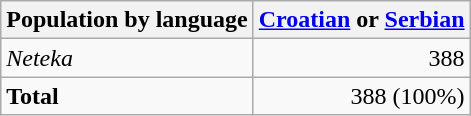<table class="wikitable sortable">
<tr>
<th>Population by language</th>
<th><a href='#'>Croatian</a> or <a href='#'>Serbian</a></th>
</tr>
<tr>
<td><em>Neteka</em></td>
<td align="right">388</td>
</tr>
<tr>
<td><strong>Total</strong></td>
<td align="right">388 (100%)</td>
</tr>
</table>
